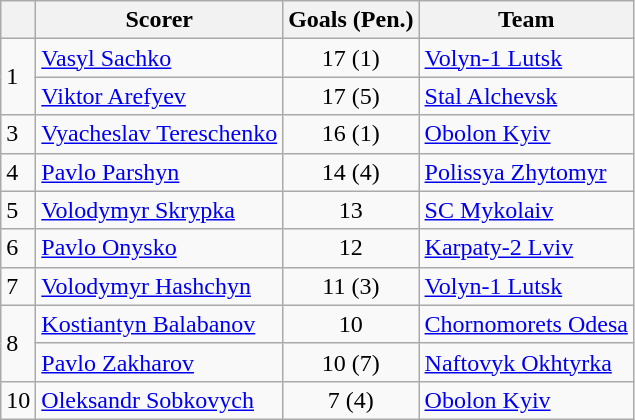<table class="wikitable">
<tr>
<th></th>
<th>Scorer</th>
<th>Goals (Pen.)</th>
<th>Team</th>
</tr>
<tr>
<td rowspan=2>1</td>
<td> <a href='#'>Vasyl Sachko</a></td>
<td align=center>17 (1)</td>
<td><a href='#'>Volyn-1 Lutsk</a></td>
</tr>
<tr>
<td> <a href='#'>Viktor Arefyev</a></td>
<td align=center>17 (5)</td>
<td><a href='#'>Stal Alchevsk</a></td>
</tr>
<tr>
<td>3</td>
<td> <a href='#'>Vyacheslav Tereschenko</a></td>
<td align=center>16 (1)</td>
<td><a href='#'>Obolon Kyiv</a></td>
</tr>
<tr>
<td>4</td>
<td> <a href='#'>Pavlo Parshyn</a></td>
<td align=center>14 (4)</td>
<td><a href='#'>Polissya Zhytomyr</a></td>
</tr>
<tr>
<td>5</td>
<td> <a href='#'>Volodymyr Skrypka</a></td>
<td align=center>13</td>
<td><a href='#'>SC Mykolaiv</a></td>
</tr>
<tr>
<td>6</td>
<td> <a href='#'>Pavlo Onysko</a></td>
<td align=center>12</td>
<td><a href='#'>Karpaty-2 Lviv</a></td>
</tr>
<tr>
<td>7</td>
<td> <a href='#'>Volodymyr Hashchyn</a></td>
<td align=center>11 (3)</td>
<td><a href='#'>Volyn-1 Lutsk</a></td>
</tr>
<tr>
<td rowspan=2>8</td>
<td> <a href='#'>Kostiantyn Balabanov</a></td>
<td align=center>10</td>
<td><a href='#'>Chornomorets Odesa</a></td>
</tr>
<tr>
<td> <a href='#'>Pavlo Zakharov</a></td>
<td align=center>10 (7)</td>
<td><a href='#'>Naftovyk Okhtyrka</a></td>
</tr>
<tr>
<td>10</td>
<td> <a href='#'>Oleksandr Sobkovych</a></td>
<td align=center>7 (4)</td>
<td><a href='#'>Obolon Kyiv</a></td>
</tr>
</table>
